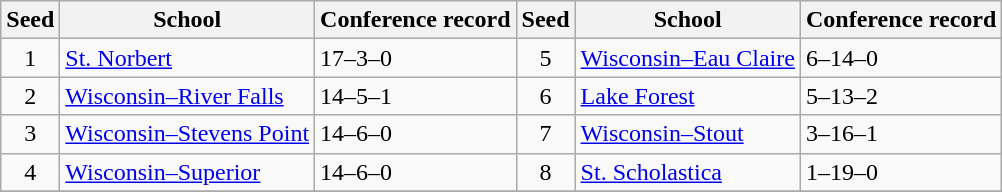<table class="wikitable">
<tr>
<th>Seed</th>
<th>School</th>
<th>Conference record</th>
<th>Seed</th>
<th>School</th>
<th>Conference record</th>
</tr>
<tr>
<td align=center>1</td>
<td><a href='#'>St. Norbert</a></td>
<td>17–3–0</td>
<td align=center>5</td>
<td><a href='#'>Wisconsin–Eau Claire</a></td>
<td>6–14–0</td>
</tr>
<tr>
<td align=center>2</td>
<td><a href='#'>Wisconsin–River Falls</a></td>
<td>14–5–1</td>
<td align=center>6</td>
<td><a href='#'>Lake Forest</a></td>
<td>5–13–2</td>
</tr>
<tr>
<td align=center>3</td>
<td><a href='#'>Wisconsin–Stevens Point</a></td>
<td>14–6–0</td>
<td align=center>7</td>
<td><a href='#'>Wisconsin–Stout</a></td>
<td>3–16–1</td>
</tr>
<tr>
<td align=center>4</td>
<td><a href='#'>Wisconsin–Superior</a></td>
<td>14–6–0</td>
<td align=center>8</td>
<td><a href='#'>St. Scholastica</a></td>
<td>1–19–0</td>
</tr>
<tr>
</tr>
</table>
